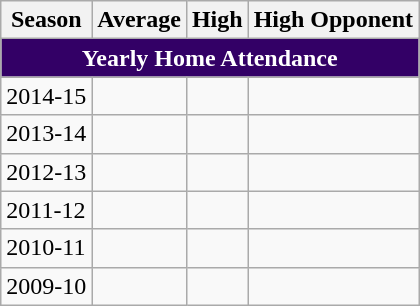<table class="wikitable">
<tr>
<th>Season</th>
<th>Average</th>
<th>High</th>
<th>High Opponent</th>
</tr>
<tr>
<th colspan=4 style="background:#330066; color:#FFFFFF;">Yearly Home Attendance</th>
</tr>
<tr>
<td>2014-15</td>
<td></td>
<td></td>
<td></td>
</tr>
<tr>
<td>2013-14</td>
<td></td>
<td></td>
<td></td>
</tr>
<tr>
<td>2012-13</td>
<td></td>
<td></td>
<td></td>
</tr>
<tr>
<td>2011-12</td>
<td></td>
<td></td>
<td></td>
</tr>
<tr>
<td>2010-11</td>
<td></td>
<td></td>
<td></td>
</tr>
<tr>
<td>2009-10</td>
<td></td>
<td></td>
<td></td>
</tr>
</table>
